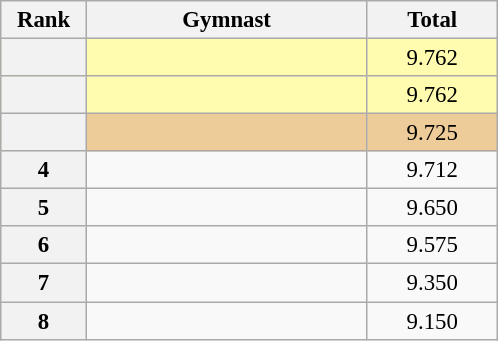<table class="wikitable sortable" style="text-align:center; font-size:95%">
<tr>
<th scope="col" style="width:50px;">Rank</th>
<th scope="col" style="width:180px;">Gymnast</th>
<th scope="col" style="width:80px;">Total</th>
</tr>
<tr style="background:#fffcaf;">
<th scope=row style="text-align:center"></th>
<td style="text-align:left;"></td>
<td>9.762</td>
</tr>
<tr style="background:#fffcaf;">
<th scope=row style="text-align:center"></th>
<td style="text-align:left;"></td>
<td>9.762</td>
</tr>
<tr style="background:#ec9;">
<th scope=row style="text-align:center"></th>
<td style="text-align:left;"></td>
<td>9.725</td>
</tr>
<tr>
<th scope=row style="text-align:center">4</th>
<td style="text-align:left;"></td>
<td>9.712</td>
</tr>
<tr>
<th scope=row style="text-align:center">5</th>
<td style="text-align:left;"></td>
<td>9.650</td>
</tr>
<tr>
<th scope=row style="text-align:center">6</th>
<td style="text-align:left;"></td>
<td>9.575</td>
</tr>
<tr>
<th scope=row style="text-align:center">7</th>
<td style="text-align:left;"></td>
<td>9.350</td>
</tr>
<tr>
<th scope=row style="text-align:center">8</th>
<td style="text-align:left;"></td>
<td>9.150</td>
</tr>
</table>
